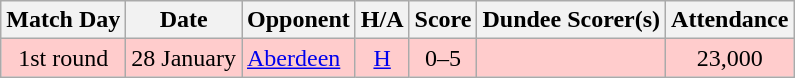<table class="wikitable" style="text-align:center">
<tr>
<th>Match Day</th>
<th>Date</th>
<th>Opponent</th>
<th>H/A</th>
<th>Score</th>
<th>Dundee Scorer(s)</th>
<th>Attendance</th>
</tr>
<tr bgcolor="#FFCCCC">
<td>1st round</td>
<td align="left">28 January</td>
<td align="left"><a href='#'>Aberdeen</a></td>
<td><a href='#'>H</a></td>
<td>0–5</td>
<td align="left"></td>
<td>23,000</td>
</tr>
</table>
